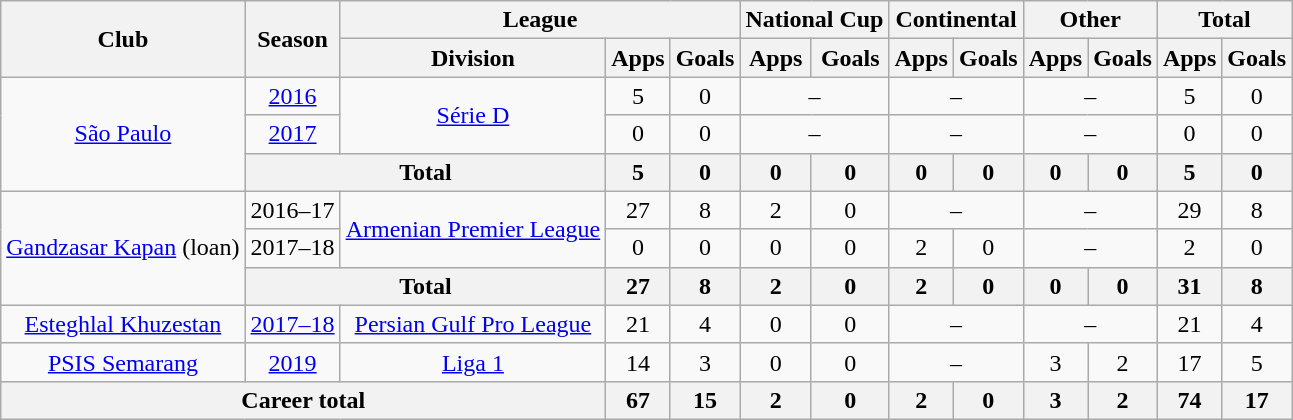<table class="wikitable" style="text-align: center;">
<tr>
<th rowspan="2">Club</th>
<th rowspan="2">Season</th>
<th colspan="3">League</th>
<th colspan="2">National Cup</th>
<th colspan="2">Continental</th>
<th colspan="2">Other</th>
<th colspan="2">Total</th>
</tr>
<tr>
<th>Division</th>
<th>Apps</th>
<th>Goals</th>
<th>Apps</th>
<th>Goals</th>
<th>Apps</th>
<th>Goals</th>
<th>Apps</th>
<th>Goals</th>
<th>Apps</th>
<th>Goals</th>
</tr>
<tr>
<td rowspan="3" valign="center"><a href='#'>São Paulo</a></td>
<td><a href='#'>2016</a></td>
<td rowspan="2" valign="center"><a href='#'>Série D</a></td>
<td>5</td>
<td>0</td>
<td colspan="2">–</td>
<td colspan="2">–</td>
<td colspan="2">–</td>
<td>5</td>
<td>0</td>
</tr>
<tr>
<td><a href='#'>2017</a></td>
<td>0</td>
<td>0</td>
<td colspan="2">–</td>
<td colspan="2">–</td>
<td colspan="2">–</td>
<td>0</td>
<td>0</td>
</tr>
<tr>
<th colspan="2">Total</th>
<th>5</th>
<th>0</th>
<th>0</th>
<th>0</th>
<th>0</th>
<th>0</th>
<th>0</th>
<th>0</th>
<th>5</th>
<th>0</th>
</tr>
<tr>
<td rowspan="3" valign="center"><a href='#'>Gandzasar Kapan</a> (loan)</td>
<td>2016–17</td>
<td rowspan="2" valign="center"><a href='#'>Armenian Premier League</a></td>
<td>27</td>
<td>8</td>
<td>2</td>
<td>0</td>
<td colspan="2">–</td>
<td colspan="2">–</td>
<td>29</td>
<td>8</td>
</tr>
<tr>
<td>2017–18</td>
<td>0</td>
<td>0</td>
<td>0</td>
<td>0</td>
<td>2</td>
<td>0</td>
<td colspan="2">–</td>
<td>2</td>
<td>0</td>
</tr>
<tr>
<th colspan="2">Total</th>
<th>27</th>
<th>8</th>
<th>2</th>
<th>0</th>
<th>2</th>
<th>0</th>
<th>0</th>
<th>0</th>
<th>31</th>
<th>8</th>
</tr>
<tr>
<td valign="center"><a href='#'>Esteghlal Khuzestan</a></td>
<td><a href='#'>2017–18</a></td>
<td><a href='#'>Persian Gulf Pro League</a></td>
<td>21</td>
<td>4</td>
<td>0</td>
<td>0</td>
<td colspan="2">–</td>
<td colspan="2">–</td>
<td>21</td>
<td>4</td>
</tr>
<tr>
<td><a href='#'>PSIS Semarang</a></td>
<td><a href='#'>2019</a></td>
<td><a href='#'>Liga 1</a></td>
<td>14</td>
<td>3</td>
<td>0</td>
<td>0</td>
<td colspan="2">–</td>
<td>3</td>
<td>2</td>
<td>17</td>
<td>5</td>
</tr>
<tr>
<th colspan="3">Career total</th>
<th>67</th>
<th>15</th>
<th>2</th>
<th>0</th>
<th>2</th>
<th>0</th>
<th>3</th>
<th>2</th>
<th>74</th>
<th>17</th>
</tr>
</table>
